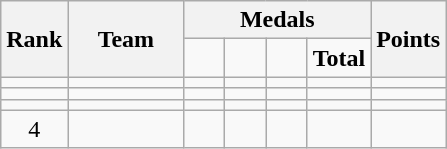<table class="wikitable">
<tr>
<th rowspan=2>Rank</th>
<th style="width:70px;" rowspan="2">Team</th>
<th colspan=4>Medals</th>
<th rowspan=2>Points</th>
</tr>
<tr>
<td style="width:20px; text-align:center;"></td>
<td style="width:20px; text-align:center;"></td>
<td style="width:20px; text-align:center;"></td>
<td><strong>Total</strong></td>
</tr>
<tr>
<td align=center></td>
<td></td>
<td align=center></td>
<td align=center></td>
<td align=center></td>
<td align=center></td>
<td align=center></td>
</tr>
<tr>
<td align=center></td>
<td></td>
<td align=center></td>
<td align=center></td>
<td align=center></td>
<td align=center></td>
<td align=center></td>
</tr>
<tr>
<td align=center></td>
<td><strong></strong></td>
<td align=center></td>
<td align=center></td>
<td align=center></td>
<td align=center></td>
<td align=center></td>
</tr>
<tr>
<td align=center>4</td>
<td></td>
<td align=center></td>
<td align=center></td>
<td align=center></td>
<td align=center></td>
<td align=center></td>
</tr>
</table>
